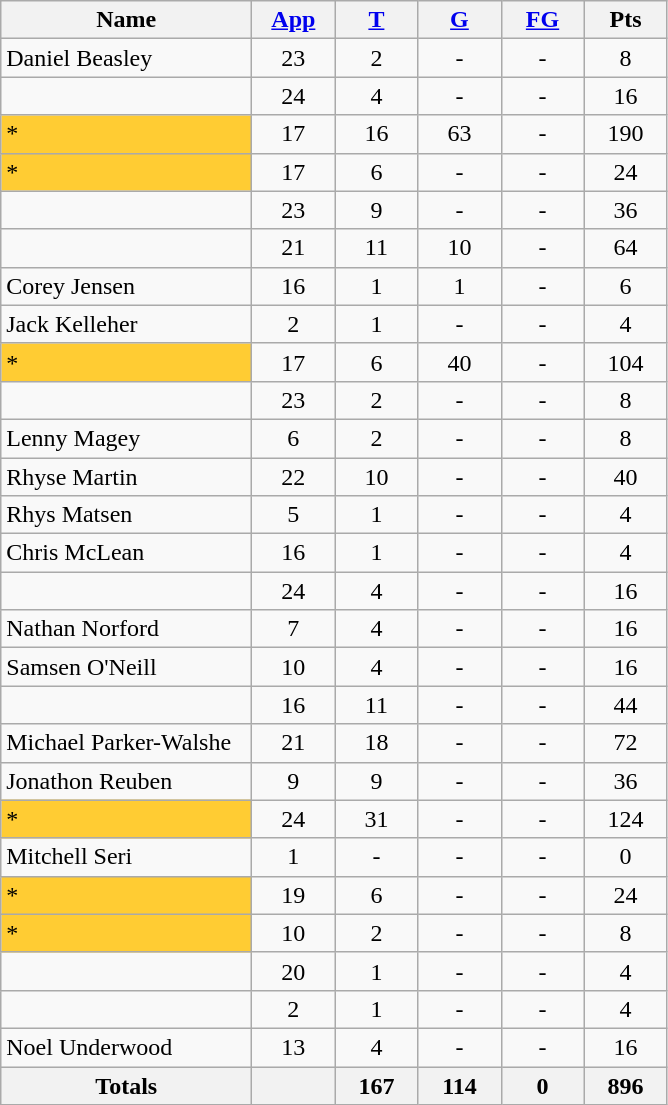<table class="wikitable sortable" style="text-align: center;">
<tr>
<th style="width:10em">Name</th>
<th style="width:3em"><a href='#'>App</a></th>
<th style="width:3em"><a href='#'>T</a></th>
<th style="width:3em"><a href='#'>G</a></th>
<th style="width:3em"><a href='#'>FG</a></th>
<th style="width:3em">Pts</th>
</tr>
<tr>
<td style="text-align:left;">Daniel Beasley</td>
<td>23</td>
<td>2</td>
<td>-</td>
<td>-</td>
<td>8</td>
</tr>
<tr>
<td style="text-align:left;"></td>
<td>24</td>
<td>4</td>
<td>-</td>
<td>-</td>
<td>16</td>
</tr>
<tr>
<td style="text-align:left; background:#FC3;">*</td>
<td>17</td>
<td>16</td>
<td>63</td>
<td>-</td>
<td>190</td>
</tr>
<tr>
<td style="text-align:left; background:#FC3;">*</td>
<td>17</td>
<td>6</td>
<td>-</td>
<td>-</td>
<td>24</td>
</tr>
<tr>
<td style="text-align:left;"></td>
<td>23</td>
<td>9</td>
<td>-</td>
<td>-</td>
<td>36</td>
</tr>
<tr>
<td style="text-align:left;"></td>
<td>21</td>
<td>11</td>
<td>10</td>
<td>-</td>
<td>64</td>
</tr>
<tr>
<td style="text-align:left;">Corey Jensen</td>
<td>16</td>
<td>1</td>
<td>1</td>
<td>-</td>
<td>6</td>
</tr>
<tr>
<td style="text-align:left;">Jack Kelleher</td>
<td>2</td>
<td>1</td>
<td>-</td>
<td>-</td>
<td>4</td>
</tr>
<tr>
<td style="text-align:left; background:#FC3;">*</td>
<td>17</td>
<td>6</td>
<td>40</td>
<td>-</td>
<td>104</td>
</tr>
<tr>
<td style="text-align:left;"></td>
<td>23</td>
<td>2</td>
<td>-</td>
<td>-</td>
<td>8</td>
</tr>
<tr>
<td style="text-align:left;">Lenny Magey</td>
<td>6</td>
<td>2</td>
<td>-</td>
<td>-</td>
<td>8</td>
</tr>
<tr>
<td style="text-align:left;">Rhyse Martin</td>
<td>22</td>
<td>10</td>
<td>-</td>
<td>-</td>
<td>40</td>
</tr>
<tr>
<td style="text-align:left;">Rhys Matsen</td>
<td>5</td>
<td>1</td>
<td>-</td>
<td>-</td>
<td>4</td>
</tr>
<tr>
<td style="text-align:left;">Chris McLean</td>
<td>16</td>
<td>1</td>
<td>-</td>
<td>-</td>
<td>4</td>
</tr>
<tr>
<td style="text-align:left;"></td>
<td>24</td>
<td>4</td>
<td>-</td>
<td>-</td>
<td>16</td>
</tr>
<tr>
<td style="text-align:left;">Nathan Norford</td>
<td>7</td>
<td>4</td>
<td>-</td>
<td>-</td>
<td>16</td>
</tr>
<tr>
<td style="text-align:left;">Samsen O'Neill</td>
<td>10</td>
<td>4</td>
<td>-</td>
<td>-</td>
<td>16</td>
</tr>
<tr>
<td style="text-align:left;"></td>
<td>16</td>
<td>11</td>
<td>-</td>
<td>-</td>
<td>44</td>
</tr>
<tr>
<td style="text-align:left;">Michael Parker-Walshe</td>
<td>21</td>
<td>18</td>
<td>-</td>
<td>-</td>
<td>72</td>
</tr>
<tr>
<td style="text-align:left;">Jonathon Reuben</td>
<td>9</td>
<td>9</td>
<td>-</td>
<td>-</td>
<td>36</td>
</tr>
<tr>
<td style="text-align:left; background:#FC3;">*</td>
<td>24</td>
<td>31</td>
<td>-</td>
<td>-</td>
<td>124</td>
</tr>
<tr>
<td style="text-align:left;">Mitchell Seri</td>
<td>1</td>
<td>-</td>
<td>-</td>
<td>-</td>
<td>0</td>
</tr>
<tr>
<td style="text-align:left; background:#FC3;">*</td>
<td>19</td>
<td>6</td>
<td>-</td>
<td>-</td>
<td>24</td>
</tr>
<tr>
<td style="text-align:left; background:#FC3;">*</td>
<td>10</td>
<td>2</td>
<td>-</td>
<td>-</td>
<td>8</td>
</tr>
<tr>
<td style="text-align:left;"></td>
<td>20</td>
<td>1</td>
<td>-</td>
<td>-</td>
<td>4</td>
</tr>
<tr>
<td style="text-align:left;"></td>
<td>2</td>
<td>1</td>
<td>-</td>
<td>-</td>
<td>4</td>
</tr>
<tr>
<td style="text-align:left;">Noel Underwood</td>
<td>13</td>
<td>4</td>
<td>-</td>
<td>-</td>
<td>16</td>
</tr>
<tr class="sortbottom">
<th>Totals</th>
<th></th>
<th>167</th>
<th>114</th>
<th>0</th>
<th>896</th>
</tr>
</table>
